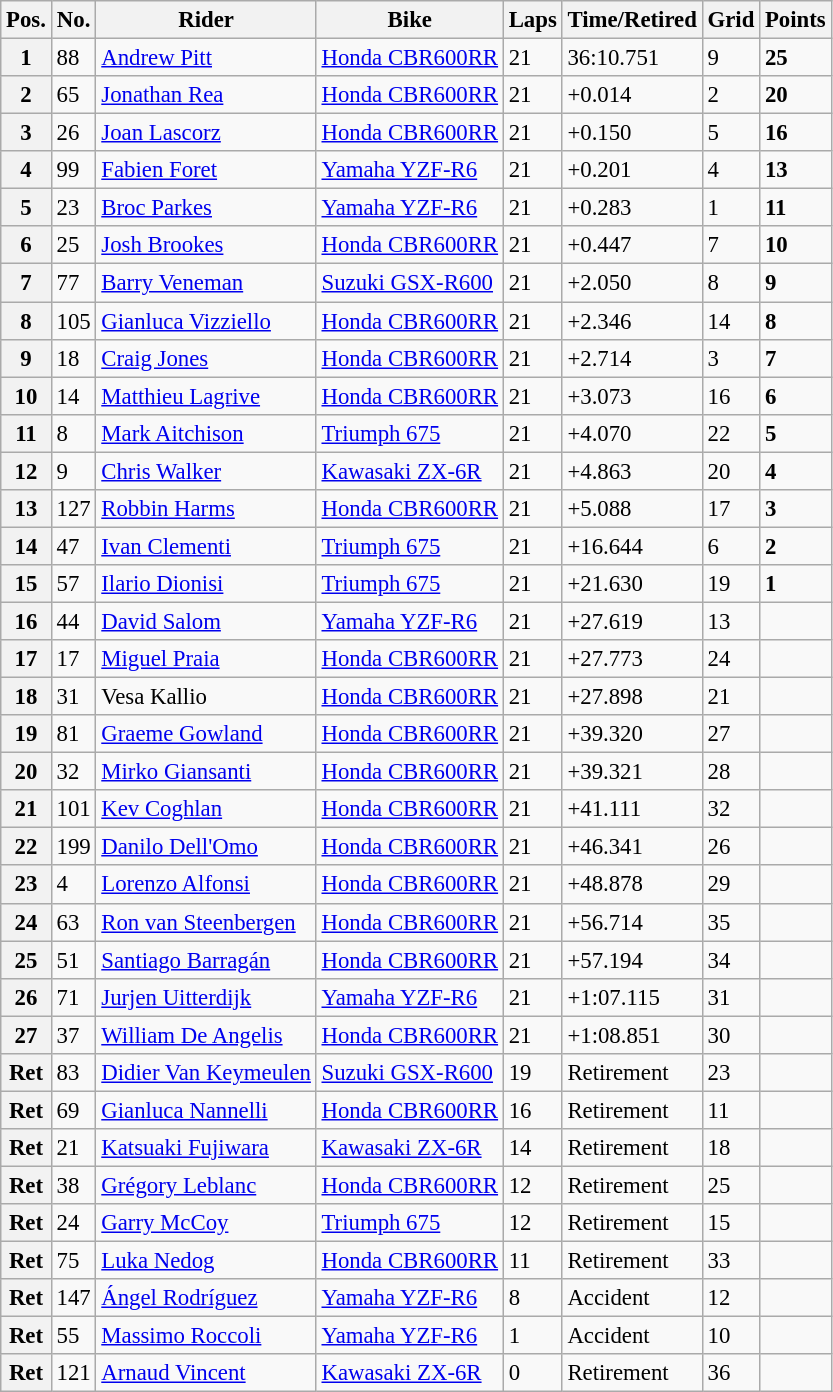<table class="wikitable" style="font-size: 95%;">
<tr>
<th>Pos.</th>
<th>No.</th>
<th>Rider</th>
<th>Bike</th>
<th>Laps</th>
<th>Time/Retired</th>
<th>Grid</th>
<th>Points</th>
</tr>
<tr>
<th>1</th>
<td>88</td>
<td> <a href='#'>Andrew Pitt</a></td>
<td><a href='#'>Honda CBR600RR</a></td>
<td>21</td>
<td>36:10.751</td>
<td>9</td>
<td><strong>25</strong></td>
</tr>
<tr>
<th>2</th>
<td>65</td>
<td> <a href='#'>Jonathan Rea</a></td>
<td><a href='#'>Honda CBR600RR</a></td>
<td>21</td>
<td>+0.014</td>
<td>2</td>
<td><strong>20</strong></td>
</tr>
<tr>
<th>3</th>
<td>26</td>
<td> <a href='#'>Joan Lascorz</a></td>
<td><a href='#'>Honda CBR600RR</a></td>
<td>21</td>
<td>+0.150</td>
<td>5</td>
<td><strong>16</strong></td>
</tr>
<tr>
<th>4</th>
<td>99</td>
<td> <a href='#'>Fabien Foret</a></td>
<td><a href='#'>Yamaha YZF-R6</a></td>
<td>21</td>
<td>+0.201</td>
<td>4</td>
<td><strong>13</strong></td>
</tr>
<tr>
<th>5</th>
<td>23</td>
<td> <a href='#'>Broc Parkes</a></td>
<td><a href='#'>Yamaha YZF-R6</a></td>
<td>21</td>
<td>+0.283</td>
<td>1</td>
<td><strong>11</strong></td>
</tr>
<tr>
<th>6</th>
<td>25</td>
<td> <a href='#'>Josh Brookes</a></td>
<td><a href='#'>Honda CBR600RR</a></td>
<td>21</td>
<td>+0.447</td>
<td>7</td>
<td><strong>10</strong></td>
</tr>
<tr>
<th>7</th>
<td>77</td>
<td> <a href='#'>Barry Veneman</a></td>
<td><a href='#'>Suzuki GSX-R600</a></td>
<td>21</td>
<td>+2.050</td>
<td>8</td>
<td><strong>9</strong></td>
</tr>
<tr>
<th>8</th>
<td>105</td>
<td> <a href='#'>Gianluca Vizziello</a></td>
<td><a href='#'>Honda CBR600RR</a></td>
<td>21</td>
<td>+2.346</td>
<td>14</td>
<td><strong>8</strong></td>
</tr>
<tr>
<th>9</th>
<td>18</td>
<td> <a href='#'>Craig Jones</a></td>
<td><a href='#'>Honda CBR600RR</a></td>
<td>21</td>
<td>+2.714</td>
<td>3</td>
<td><strong>7</strong></td>
</tr>
<tr>
<th>10</th>
<td>14</td>
<td> <a href='#'>Matthieu Lagrive</a></td>
<td><a href='#'>Honda CBR600RR</a></td>
<td>21</td>
<td>+3.073</td>
<td>16</td>
<td><strong>6</strong></td>
</tr>
<tr>
<th>11</th>
<td>8</td>
<td> <a href='#'>Mark Aitchison</a></td>
<td><a href='#'>Triumph 675</a></td>
<td>21</td>
<td>+4.070</td>
<td>22</td>
<td><strong>5</strong></td>
</tr>
<tr>
<th>12</th>
<td>9</td>
<td> <a href='#'>Chris Walker</a></td>
<td><a href='#'>Kawasaki ZX-6R</a></td>
<td>21</td>
<td>+4.863</td>
<td>20</td>
<td><strong>4</strong></td>
</tr>
<tr>
<th>13</th>
<td>127</td>
<td> <a href='#'>Robbin Harms</a></td>
<td><a href='#'>Honda CBR600RR</a></td>
<td>21</td>
<td>+5.088</td>
<td>17</td>
<td><strong>3</strong></td>
</tr>
<tr>
<th>14</th>
<td>47</td>
<td> <a href='#'>Ivan Clementi</a></td>
<td><a href='#'>Triumph 675</a></td>
<td>21</td>
<td>+16.644</td>
<td>6</td>
<td><strong>2</strong></td>
</tr>
<tr>
<th>15</th>
<td>57</td>
<td> <a href='#'>Ilario Dionisi</a></td>
<td><a href='#'>Triumph 675</a></td>
<td>21</td>
<td>+21.630</td>
<td>19</td>
<td><strong>1</strong></td>
</tr>
<tr>
<th>16</th>
<td>44</td>
<td> <a href='#'>David Salom</a></td>
<td><a href='#'>Yamaha YZF-R6</a></td>
<td>21</td>
<td>+27.619</td>
<td>13</td>
<td></td>
</tr>
<tr>
<th>17</th>
<td>17</td>
<td> <a href='#'>Miguel Praia</a></td>
<td><a href='#'>Honda CBR600RR</a></td>
<td>21</td>
<td>+27.773</td>
<td>24</td>
<td></td>
</tr>
<tr>
<th>18</th>
<td>31</td>
<td> Vesa Kallio</td>
<td><a href='#'>Honda CBR600RR</a></td>
<td>21</td>
<td>+27.898</td>
<td>21</td>
<td></td>
</tr>
<tr>
<th>19</th>
<td>81</td>
<td> <a href='#'>Graeme Gowland</a></td>
<td><a href='#'>Honda CBR600RR</a></td>
<td>21</td>
<td>+39.320</td>
<td>27</td>
<td></td>
</tr>
<tr>
<th>20</th>
<td>32</td>
<td> <a href='#'>Mirko Giansanti</a></td>
<td><a href='#'>Honda CBR600RR</a></td>
<td>21</td>
<td>+39.321</td>
<td>28</td>
<td></td>
</tr>
<tr>
<th>21</th>
<td>101</td>
<td> <a href='#'>Kev Coghlan</a></td>
<td><a href='#'>Honda CBR600RR</a></td>
<td>21</td>
<td>+41.111</td>
<td>32</td>
<td></td>
</tr>
<tr>
<th>22</th>
<td>199</td>
<td> <a href='#'>Danilo Dell'Omo</a></td>
<td><a href='#'>Honda CBR600RR</a></td>
<td>21</td>
<td>+46.341</td>
<td>26</td>
<td></td>
</tr>
<tr>
<th>23</th>
<td>4</td>
<td> <a href='#'>Lorenzo Alfonsi</a></td>
<td><a href='#'>Honda CBR600RR</a></td>
<td>21</td>
<td>+48.878</td>
<td>29</td>
<td></td>
</tr>
<tr>
<th>24</th>
<td>63</td>
<td> <a href='#'>Ron van Steenbergen</a></td>
<td><a href='#'>Honda CBR600RR</a></td>
<td>21</td>
<td>+56.714</td>
<td>35</td>
<td></td>
</tr>
<tr>
<th>25</th>
<td>51</td>
<td> <a href='#'>Santiago Barragán</a></td>
<td><a href='#'>Honda CBR600RR</a></td>
<td>21</td>
<td>+57.194</td>
<td>34</td>
<td></td>
</tr>
<tr>
<th>26</th>
<td>71</td>
<td> <a href='#'>Jurjen Uitterdijk</a></td>
<td><a href='#'>Yamaha YZF-R6</a></td>
<td>21</td>
<td>+1:07.115</td>
<td>31</td>
<td></td>
</tr>
<tr>
<th>27</th>
<td>37</td>
<td> <a href='#'>William De Angelis</a></td>
<td><a href='#'>Honda CBR600RR</a></td>
<td>21</td>
<td>+1:08.851</td>
<td>30</td>
<td></td>
</tr>
<tr>
<th>Ret</th>
<td>83</td>
<td> <a href='#'>Didier Van Keymeulen</a></td>
<td><a href='#'>Suzuki GSX-R600</a></td>
<td>19</td>
<td>Retirement</td>
<td>23</td>
<td></td>
</tr>
<tr>
<th>Ret</th>
<td>69</td>
<td> <a href='#'>Gianluca Nannelli</a></td>
<td><a href='#'>Honda CBR600RR</a></td>
<td>16</td>
<td>Retirement</td>
<td>11</td>
<td></td>
</tr>
<tr>
<th>Ret</th>
<td>21</td>
<td> <a href='#'>Katsuaki Fujiwara</a></td>
<td><a href='#'>Kawasaki ZX-6R</a></td>
<td>14</td>
<td>Retirement</td>
<td>18</td>
<td></td>
</tr>
<tr>
<th>Ret</th>
<td>38</td>
<td> <a href='#'>Grégory Leblanc</a></td>
<td><a href='#'>Honda CBR600RR</a></td>
<td>12</td>
<td>Retirement</td>
<td>25</td>
<td></td>
</tr>
<tr>
<th>Ret</th>
<td>24</td>
<td> <a href='#'>Garry McCoy</a></td>
<td><a href='#'>Triumph 675</a></td>
<td>12</td>
<td>Retirement</td>
<td>15</td>
<td></td>
</tr>
<tr>
<th>Ret</th>
<td>75</td>
<td> <a href='#'>Luka Nedog</a></td>
<td><a href='#'>Honda CBR600RR</a></td>
<td>11</td>
<td>Retirement</td>
<td>33</td>
<td></td>
</tr>
<tr>
<th>Ret</th>
<td>147</td>
<td> <a href='#'>Ángel Rodríguez</a></td>
<td><a href='#'>Yamaha YZF-R6</a></td>
<td>8</td>
<td>Accident</td>
<td>12</td>
<td></td>
</tr>
<tr>
<th>Ret</th>
<td>55</td>
<td> <a href='#'>Massimo Roccoli</a></td>
<td><a href='#'>Yamaha YZF-R6</a></td>
<td>1</td>
<td>Accident</td>
<td>10</td>
<td></td>
</tr>
<tr>
<th>Ret</th>
<td>121</td>
<td> <a href='#'>Arnaud Vincent</a></td>
<td><a href='#'>Kawasaki ZX-6R</a></td>
<td>0</td>
<td>Retirement</td>
<td>36</td>
<td></td>
</tr>
</table>
